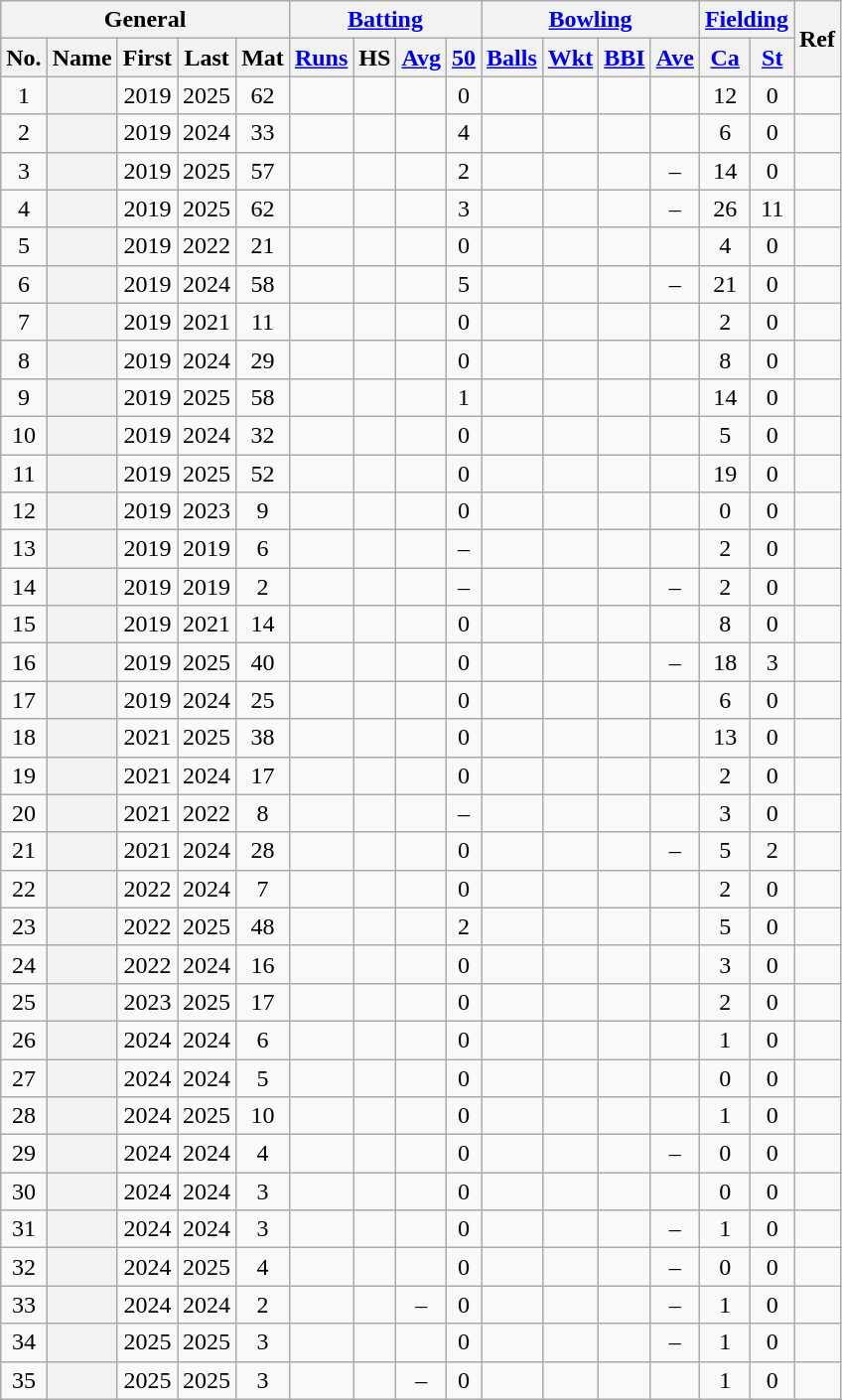<table class="wikitable plainrowheaders sortable" style="text-align:center; font-size:100%">
<tr align="center">
<th scope="col" colspan=5 class="unsortable">General</th>
<th scope="col" colspan=4 class="unsortable"><a href='#'>Batting</a></th>
<th scope="col" colspan=4 class="unsortable"><a href='#'>Bowling</a></th>
<th scope="col" colspan=2 class="unsortable"><a href='#'>Fielding</a></th>
<th scope="col" rowspan=2 class="unsortable">Ref</th>
</tr>
<tr align="center">
<th scope="col">No.</th>
<th scope="col">Name</th>
<th scope="col">First</th>
<th scope="col">Last</th>
<th scope="col">Mat</th>
<th scope="col"><a href='#'>Runs</a></th>
<th scope="col">HS</th>
<th scope="col"><a href='#'>Avg</a></th>
<th scope="col"><a href='#'>50</a></th>
<th scope="col"><a href='#'>Balls</a></th>
<th scope="col"><a href='#'>Wkt</a></th>
<th scope="col"><a href='#'>BBI</a></th>
<th scope="col"><a href='#'>Ave</a></th>
<th scope="col"><a href='#'>Ca</a></th>
<th scope="col"><a href='#'>St</a></th>
</tr>
<tr align="center">
<td>1</td>
<th scope="row"></th>
<td>2019</td>
<td>2025</td>
<td>62</td>
<td></td>
<td></td>
<td></td>
<td>0</td>
<td></td>
<td></td>
<td></td>
<td></td>
<td>12</td>
<td>0</td>
<td></td>
</tr>
<tr align="center">
<td>2</td>
<th scope="row"></th>
<td>2019</td>
<td>2024</td>
<td>33</td>
<td></td>
<td></td>
<td></td>
<td>4</td>
<td></td>
<td></td>
<td></td>
<td></td>
<td>6</td>
<td>0</td>
<td></td>
</tr>
<tr align="center">
<td>3</td>
<th scope="row"></th>
<td>2019</td>
<td>2025</td>
<td>57</td>
<td></td>
<td></td>
<td></td>
<td>2</td>
<td></td>
<td></td>
<td></td>
<td>–</td>
<td>14</td>
<td>0</td>
<td></td>
</tr>
<tr align="center">
<td>4</td>
<th scope="row"></th>
<td>2019</td>
<td>2025</td>
<td>62</td>
<td></td>
<td></td>
<td></td>
<td>3</td>
<td></td>
<td></td>
<td></td>
<td>–</td>
<td>26</td>
<td>11</td>
<td></td>
</tr>
<tr align="center">
<td>5</td>
<th scope="row"></th>
<td>2019</td>
<td>2022</td>
<td>21</td>
<td></td>
<td></td>
<td></td>
<td>0</td>
<td></td>
<td></td>
<td></td>
<td></td>
<td>4</td>
<td>0</td>
<td></td>
</tr>
<tr align="center">
<td>6</td>
<th scope="row"></th>
<td>2019</td>
<td>2024</td>
<td>58</td>
<td></td>
<td></td>
<td></td>
<td>5</td>
<td></td>
<td></td>
<td></td>
<td>–</td>
<td>21</td>
<td>0</td>
<td></td>
</tr>
<tr align="center">
<td>7</td>
<th scope="row"></th>
<td>2019</td>
<td>2021</td>
<td>11</td>
<td></td>
<td></td>
<td></td>
<td>0</td>
<td></td>
<td></td>
<td></td>
<td></td>
<td>2</td>
<td>0</td>
<td></td>
</tr>
<tr align="center">
<td>8</td>
<th scope="row"></th>
<td>2019</td>
<td>2024</td>
<td>29</td>
<td></td>
<td></td>
<td></td>
<td>0</td>
<td></td>
<td></td>
<td></td>
<td></td>
<td>8</td>
<td>0</td>
<td></td>
</tr>
<tr align="center">
<td>9</td>
<th scope="row"></th>
<td>2019</td>
<td>2025</td>
<td>58</td>
<td></td>
<td></td>
<td></td>
<td>1</td>
<td></td>
<td></td>
<td></td>
<td></td>
<td>14</td>
<td>0</td>
<td></td>
</tr>
<tr align="center">
<td>10</td>
<th scope="row"></th>
<td>2019</td>
<td>2024</td>
<td>32</td>
<td></td>
<td></td>
<td></td>
<td>0</td>
<td></td>
<td></td>
<td></td>
<td></td>
<td>5</td>
<td>0</td>
<td></td>
</tr>
<tr align="center">
<td>11</td>
<th scope="row"></th>
<td>2019</td>
<td>2025</td>
<td>52</td>
<td></td>
<td></td>
<td></td>
<td>0</td>
<td></td>
<td></td>
<td></td>
<td></td>
<td>19</td>
<td>0</td>
<td></td>
</tr>
<tr align="center">
<td>12</td>
<th scope="row"></th>
<td>2019</td>
<td>2023</td>
<td>9</td>
<td></td>
<td></td>
<td></td>
<td>0</td>
<td></td>
<td></td>
<td></td>
<td></td>
<td>0</td>
<td>0</td>
<td></td>
</tr>
<tr align="center">
<td>13</td>
<th scope="row"></th>
<td>2019</td>
<td>2019</td>
<td>6</td>
<td></td>
<td></td>
<td></td>
<td>–</td>
<td></td>
<td></td>
<td></td>
<td></td>
<td>2</td>
<td>0</td>
<td></td>
</tr>
<tr align="center">
<td>14</td>
<th scope="row"></th>
<td>2019</td>
<td>2019</td>
<td>2</td>
<td></td>
<td></td>
<td></td>
<td>–</td>
<td></td>
<td></td>
<td></td>
<td>–</td>
<td>2</td>
<td>0</td>
<td></td>
</tr>
<tr align="center">
<td>15</td>
<th scope="row"></th>
<td>2019</td>
<td>2021</td>
<td>14</td>
<td></td>
<td></td>
<td></td>
<td>0</td>
<td></td>
<td></td>
<td></td>
<td></td>
<td>8</td>
<td>0</td>
<td></td>
</tr>
<tr align="center">
<td>16</td>
<th scope="row"></th>
<td>2019</td>
<td>2025</td>
<td>40</td>
<td></td>
<td></td>
<td></td>
<td>0</td>
<td></td>
<td></td>
<td></td>
<td>–</td>
<td>18</td>
<td>3</td>
<td></td>
</tr>
<tr align="center">
<td>17</td>
<th scope="row"></th>
<td>2019</td>
<td>2024</td>
<td>25</td>
<td></td>
<td></td>
<td></td>
<td>0</td>
<td></td>
<td></td>
<td></td>
<td></td>
<td>6</td>
<td>0</td>
<td></td>
</tr>
<tr align="center">
<td>18</td>
<th scope="row"></th>
<td>2021</td>
<td>2025</td>
<td>38</td>
<td></td>
<td></td>
<td></td>
<td>0</td>
<td></td>
<td></td>
<td></td>
<td></td>
<td>13</td>
<td>0</td>
<td></td>
</tr>
<tr align="center">
<td>19</td>
<th scope="row"></th>
<td>2021</td>
<td>2024</td>
<td>17</td>
<td></td>
<td></td>
<td></td>
<td>0</td>
<td></td>
<td></td>
<td></td>
<td></td>
<td>2</td>
<td>0</td>
<td></td>
</tr>
<tr align="center">
<td>20</td>
<th scope="row"></th>
<td>2021</td>
<td>2022</td>
<td>8</td>
<td></td>
<td></td>
<td></td>
<td>–</td>
<td></td>
<td></td>
<td></td>
<td></td>
<td>3</td>
<td>0</td>
<td></td>
</tr>
<tr align="center">
<td>21</td>
<th scope="row"></th>
<td>2021</td>
<td>2024</td>
<td>28</td>
<td></td>
<td></td>
<td></td>
<td>0</td>
<td></td>
<td></td>
<td></td>
<td>–</td>
<td>5</td>
<td>2</td>
<td></td>
</tr>
<tr align="center">
<td>22</td>
<th scope="row"></th>
<td>2022</td>
<td>2024</td>
<td>7</td>
<td></td>
<td></td>
<td></td>
<td>0</td>
<td></td>
<td></td>
<td></td>
<td></td>
<td>2</td>
<td>0</td>
<td></td>
</tr>
<tr align="center">
<td>23</td>
<th scope="row"></th>
<td>2022</td>
<td>2025</td>
<td>48</td>
<td></td>
<td></td>
<td></td>
<td>2</td>
<td></td>
<td></td>
<td></td>
<td></td>
<td>5</td>
<td>0</td>
<td></td>
</tr>
<tr align="center">
<td>24</td>
<th scope="row"></th>
<td>2022</td>
<td>2024</td>
<td>16</td>
<td></td>
<td></td>
<td></td>
<td>0</td>
<td></td>
<td></td>
<td></td>
<td></td>
<td>3</td>
<td>0</td>
<td></td>
</tr>
<tr align="center">
<td>25</td>
<th scope="row"></th>
<td>2023</td>
<td>2025</td>
<td>17</td>
<td></td>
<td></td>
<td></td>
<td>0</td>
<td></td>
<td></td>
<td></td>
<td></td>
<td>2</td>
<td>0</td>
<td></td>
</tr>
<tr align="center">
<td>26</td>
<th scope="row"></th>
<td>2024</td>
<td>2024</td>
<td>6</td>
<td></td>
<td></td>
<td></td>
<td>0</td>
<td></td>
<td></td>
<td></td>
<td></td>
<td>1</td>
<td>0</td>
<td></td>
</tr>
<tr align="center">
<td>27</td>
<th scope="row"></th>
<td>2024</td>
<td>2024</td>
<td>5</td>
<td></td>
<td></td>
<td></td>
<td>0</td>
<td></td>
<td></td>
<td></td>
<td></td>
<td>0</td>
<td>0</td>
<td></td>
</tr>
<tr align="center">
<td>28</td>
<th scope="row"></th>
<td>2024</td>
<td>2025</td>
<td>10</td>
<td></td>
<td></td>
<td></td>
<td>0</td>
<td></td>
<td></td>
<td></td>
<td></td>
<td>1</td>
<td>0</td>
<td></td>
</tr>
<tr align="center">
<td>29</td>
<th scope="row"></th>
<td>2024</td>
<td>2024</td>
<td>4</td>
<td></td>
<td></td>
<td></td>
<td>0</td>
<td></td>
<td></td>
<td></td>
<td>–</td>
<td>0</td>
<td>0</td>
<td></td>
</tr>
<tr align="center">
<td>30</td>
<th scope="row"></th>
<td>2024</td>
<td>2024</td>
<td>3</td>
<td></td>
<td></td>
<td></td>
<td>0</td>
<td></td>
<td></td>
<td></td>
<td></td>
<td>0</td>
<td>0</td>
<td></td>
</tr>
<tr align="center">
<td>31</td>
<th scope="row"></th>
<td>2024</td>
<td>2024</td>
<td>3</td>
<td></td>
<td></td>
<td></td>
<td>0</td>
<td></td>
<td></td>
<td></td>
<td>–</td>
<td>1</td>
<td>0</td>
<td></td>
</tr>
<tr align="center">
<td>32</td>
<th scope="row"></th>
<td>2024</td>
<td>2025</td>
<td>4</td>
<td></td>
<td></td>
<td></td>
<td>0</td>
<td></td>
<td></td>
<td></td>
<td>–</td>
<td>0</td>
<td>0</td>
<td></td>
</tr>
<tr align="center">
<td>33</td>
<th scope="row"></th>
<td>2024</td>
<td>2024</td>
<td>2</td>
<td></td>
<td></td>
<td>–</td>
<td>0</td>
<td></td>
<td></td>
<td></td>
<td>–</td>
<td>1</td>
<td>0</td>
<td></td>
</tr>
<tr align="center">
<td>34</td>
<th scope="row"></th>
<td>2025</td>
<td>2025</td>
<td>3</td>
<td></td>
<td></td>
<td></td>
<td>0</td>
<td></td>
<td></td>
<td></td>
<td>–</td>
<td>1</td>
<td>0</td>
<td></td>
</tr>
<tr align="center">
<td>35</td>
<th scope="row"></th>
<td>2025</td>
<td>2025</td>
<td>3</td>
<td></td>
<td></td>
<td>–</td>
<td>0</td>
<td></td>
<td></td>
<td></td>
<td></td>
<td>1</td>
<td>0</td>
<td></td>
</tr>
</table>
